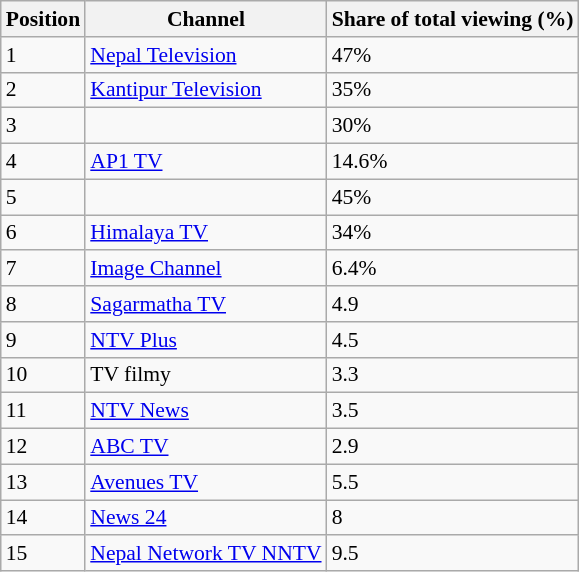<table class="wikitable" style="font-size: 90%">
<tr>
<th>Position</th>
<th>Channel</th>
<th>Share of total viewing (%)</th>
</tr>
<tr>
<td>1</td>
<td><a href='#'>Nepal Television</a></td>
<td>47%</td>
</tr>
<tr>
<td>2</td>
<td><a href='#'>Kantipur Television</a></td>
<td>35%</td>
</tr>
<tr>
<td>3</td>
<td></td>
<td>30%</td>
</tr>
<tr>
<td>4</td>
<td><a href='#'>AP1 TV</a></td>
<td>14.6%</td>
</tr>
<tr>
<td>5</td>
<td></td>
<td>45%</td>
</tr>
<tr>
<td>6</td>
<td><a href='#'>Himalaya TV</a></td>
<td>34%</td>
</tr>
<tr>
<td>7</td>
<td><a href='#'>Image Channel</a></td>
<td>6.4%</td>
</tr>
<tr>
<td>8</td>
<td><a href='#'>Sagarmatha TV</a></td>
<td>4.9</td>
</tr>
<tr>
<td>9</td>
<td><a href='#'>NTV Plus</a></td>
<td>4.5</td>
</tr>
<tr>
<td>10</td>
<td>TV filmy</td>
<td>3.3</td>
</tr>
<tr>
<td>11</td>
<td><a href='#'>NTV News</a></td>
<td>3.5</td>
</tr>
<tr>
<td>12</td>
<td><a href='#'>ABC TV</a></td>
<td>2.9</td>
</tr>
<tr>
<td>13</td>
<td><a href='#'>Avenues TV</a></td>
<td>5.5</td>
</tr>
<tr>
<td>14</td>
<td><a href='#'>News 24</a></td>
<td>8</td>
</tr>
<tr>
<td>15</td>
<td><a href='#'>Nepal Network TV NNTV</a></td>
<td>9.5</td>
</tr>
</table>
